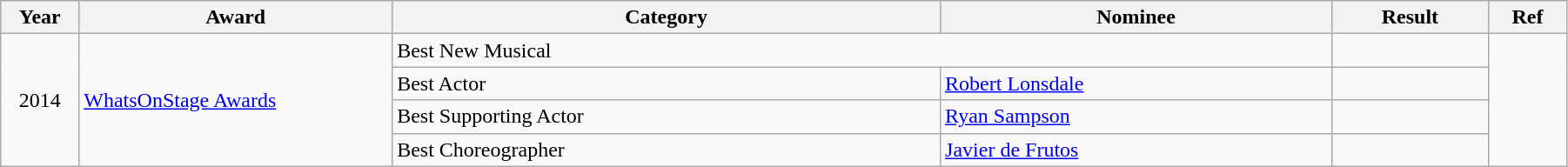<table class="wikitable" style="width:95%;">
<tr>
<th style="width:5%;">Year</th>
<th style="width:20%;">Award</th>
<th style="width:35%;">Category</th>
<th style="width:25%;">Nominee</th>
<th style="width:10%;">Result</th>
<th style="width:5%;">Ref</th>
</tr>
<tr>
<td rowspan="4" style="text-align:center;">2014</td>
<td rowspan="4"><a href='#'>WhatsOnStage Awards</a></td>
<td colspan="2">Best New Musical</td>
<td></td>
<td rowspan="14" style="text-align:center;"></td>
</tr>
<tr>
<td>Best Actor</td>
<td><a href='#'>Robert Lonsdale</a></td>
<td></td>
</tr>
<tr>
<td>Best Supporting Actor</td>
<td><a href='#'>Ryan Sampson</a></td>
<td></td>
</tr>
<tr>
<td>Best Choreographer</td>
<td><a href='#'>Javier de Frutos</a></td>
<td></td>
</tr>
</table>
